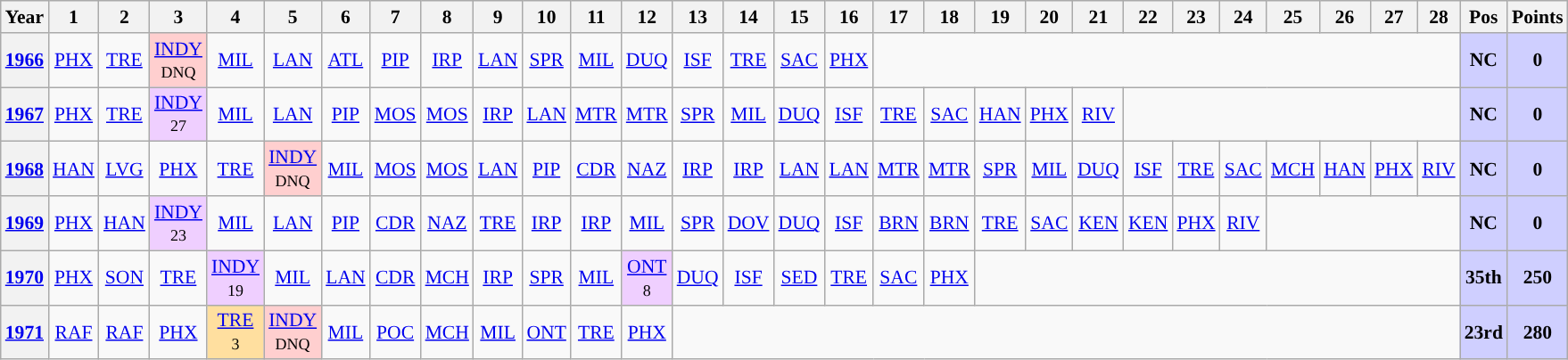<table class="wikitable" style="text-align:center; font-size:90%">
<tr>
<th>Year</th>
<th>1</th>
<th>2</th>
<th>3</th>
<th>4</th>
<th>5</th>
<th>6</th>
<th>7</th>
<th>8</th>
<th>9</th>
<th>10</th>
<th>11</th>
<th>12</th>
<th>13</th>
<th>14</th>
<th>15</th>
<th>16</th>
<th>17</th>
<th>18</th>
<th>19</th>
<th>20</th>
<th>21</th>
<th>22</th>
<th>23</th>
<th>24</th>
<th>25</th>
<th>26</th>
<th>27</th>
<th>28</th>
<th>Pos</th>
<th>Points</th>
</tr>
<tr>
<th><a href='#'>1966</a></th>
<td><a href='#'>PHX</a></td>
<td><a href='#'>TRE</a></td>
<td style="background:#FFCFCF;"><a href='#'>INDY</a> <br><small>DNQ</small></td>
<td><a href='#'>MIL</a></td>
<td><a href='#'>LAN</a></td>
<td><a href='#'>ATL</a></td>
<td><a href='#'>PIP</a></td>
<td><a href='#'>IRP</a></td>
<td><a href='#'>LAN</a></td>
<td><a href='#'>SPR</a></td>
<td><a href='#'>MIL</a></td>
<td><a href='#'>DUQ</a></td>
<td><a href='#'>ISF</a></td>
<td><a href='#'>TRE</a></td>
<td><a href='#'>SAC</a></td>
<td><a href='#'>PHX</a></td>
<td colspan=12></td>
<th style="background:#CFCFFF;">NC</th>
<th style="background:#CFCFFF;">0</th>
</tr>
<tr>
<th><a href='#'>1967</a></th>
<td><a href='#'>PHX</a></td>
<td><a href='#'>TRE</a></td>
<td style="background:#EFCFFF;"><a href='#'>INDY</a><br><small>27</small></td>
<td><a href='#'>MIL</a></td>
<td><a href='#'>LAN</a></td>
<td><a href='#'>PIP</a></td>
<td><a href='#'>MOS</a></td>
<td><a href='#'>MOS</a></td>
<td><a href='#'>IRP</a></td>
<td><a href='#'>LAN</a></td>
<td><a href='#'>MTR</a></td>
<td><a href='#'>MTR</a></td>
<td><a href='#'>SPR</a></td>
<td><a href='#'>MIL</a></td>
<td><a href='#'>DUQ</a></td>
<td><a href='#'>ISF</a></td>
<td><a href='#'>TRE</a></td>
<td><a href='#'>SAC</a></td>
<td><a href='#'>HAN</a></td>
<td><a href='#'>PHX</a></td>
<td><a href='#'>RIV</a></td>
<td colspan=7></td>
<th style="background:#CFCFFF;">NC</th>
<th style="background:#CFCFFF;">0</th>
</tr>
<tr>
<th><a href='#'>1968</a></th>
<td><a href='#'>HAN</a></td>
<td><a href='#'>LVG</a></td>
<td><a href='#'>PHX</a></td>
<td><a href='#'>TRE</a></td>
<td style="background:#FFCFCF;"><a href='#'>INDY</a> <br><small>DNQ</small></td>
<td><a href='#'>MIL</a></td>
<td><a href='#'>MOS</a></td>
<td><a href='#'>MOS</a></td>
<td><a href='#'>LAN</a></td>
<td><a href='#'>PIP</a></td>
<td><a href='#'>CDR</a></td>
<td><a href='#'>NAZ</a></td>
<td><a href='#'>IRP</a></td>
<td><a href='#'>IRP</a></td>
<td><a href='#'>LAN</a></td>
<td><a href='#'>LAN</a></td>
<td><a href='#'>MTR</a></td>
<td><a href='#'>MTR</a></td>
<td><a href='#'>SPR</a></td>
<td><a href='#'>MIL</a></td>
<td><a href='#'>DUQ</a></td>
<td><a href='#'>ISF</a></td>
<td><a href='#'>TRE</a></td>
<td><a href='#'>SAC</a></td>
<td><a href='#'>MCH</a></td>
<td><a href='#'>HAN</a></td>
<td><a href='#'>PHX</a></td>
<td><a href='#'>RIV</a></td>
<th style="background:#CFCFFF;">NC</th>
<th style="background:#CFCFFF;">0</th>
</tr>
<tr>
<th><a href='#'>1969</a></th>
<td><a href='#'>PHX</a></td>
<td><a href='#'>HAN</a></td>
<td style="background:#EFCFFF;"><a href='#'>INDY</a> <br><small>23</small></td>
<td><a href='#'>MIL</a></td>
<td><a href='#'>LAN</a></td>
<td><a href='#'>PIP</a></td>
<td><a href='#'>CDR</a></td>
<td><a href='#'>NAZ</a></td>
<td><a href='#'>TRE</a></td>
<td><a href='#'>IRP</a></td>
<td><a href='#'>IRP</a></td>
<td><a href='#'>MIL</a></td>
<td><a href='#'>SPR</a></td>
<td><a href='#'>DOV</a></td>
<td><a href='#'>DUQ</a></td>
<td><a href='#'>ISF</a></td>
<td><a href='#'>BRN</a></td>
<td><a href='#'>BRN</a></td>
<td><a href='#'>TRE</a></td>
<td><a href='#'>SAC</a></td>
<td><a href='#'>KEN</a></td>
<td><a href='#'>KEN</a></td>
<td><a href='#'>PHX</a></td>
<td><a href='#'>RIV</a></td>
<td colspan=4></td>
<th style="background:#CFCFFF;">NC</th>
<th style="background:#CFCFFF;">0</th>
</tr>
<tr>
<th><a href='#'>1970</a></th>
<td><a href='#'>PHX</a></td>
<td><a href='#'>SON</a></td>
<td><a href='#'>TRE</a></td>
<td style="background:#EFCFFF;"><a href='#'>INDY</a> <br><small>19</small></td>
<td><a href='#'>MIL</a></td>
<td><a href='#'>LAN</a></td>
<td><a href='#'>CDR</a></td>
<td><a href='#'>MCH</a></td>
<td><a href='#'>IRP</a></td>
<td><a href='#'>SPR</a></td>
<td><a href='#'>MIL</a></td>
<td style="background:#EFCFFF;"><a href='#'>ONT</a> <br><small>8</small></td>
<td><a href='#'>DUQ</a></td>
<td><a href='#'>ISF</a></td>
<td><a href='#'>SED</a></td>
<td><a href='#'>TRE</a></td>
<td><a href='#'>SAC</a></td>
<td><a href='#'>PHX</a></td>
<td colspan=10></td>
<th style="background:#CFCFFF;">35th</th>
<th style="background:#CFCFFF;">250</th>
</tr>
<tr>
<th><a href='#'>1971</a></th>
<td><a href='#'>RAF</a></td>
<td><a href='#'>RAF</a></td>
<td><a href='#'>PHX</a></td>
<td style="background:#FFDF9F;"><a href='#'>TRE</a> <br><small>3</small></td>
<td style="background:#FFCFCF;"><a href='#'>INDY</a> <br><small>DNQ</small></td>
<td><a href='#'>MIL</a></td>
<td><a href='#'>POC</a></td>
<td><a href='#'>MCH</a></td>
<td><a href='#'>MIL</a></td>
<td><a href='#'>ONT</a></td>
<td><a href='#'>TRE</a></td>
<td><a href='#'>PHX</a></td>
<td colspan=16></td>
<th style="background:#CFCFFF;">23rd</th>
<th style="background:#CFCFFF;">280</th>
</tr>
</table>
